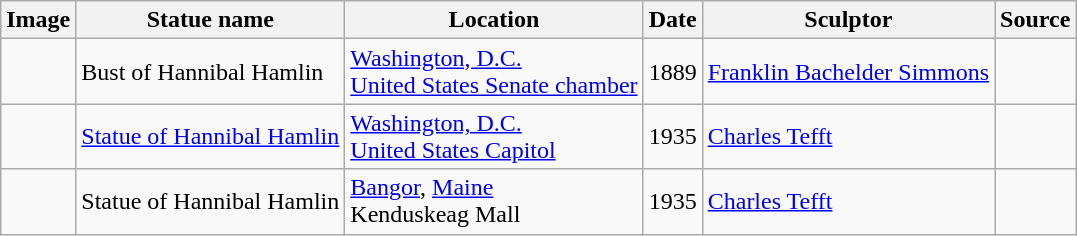<table class="wikitable sortable">
<tr>
<th scope="col" class="unsortable">Image</th>
<th scope="col">Statue name</th>
<th scope="col">Location</th>
<th scope="col">Date</th>
<th scope="col">Sculptor</th>
<th scope="col" class="unsortable">Source</th>
</tr>
<tr>
<td></td>
<td>Bust of Hannibal Hamlin</td>
<td><a href='#'>Washington, D.C.</a><br><a href='#'>United States Senate chamber</a></td>
<td>1889</td>
<td><a href='#'>Franklin Bachelder Simmons</a></td>
<td></td>
</tr>
<tr>
<td></td>
<td><a href='#'>Statue of Hannibal Hamlin</a></td>
<td><a href='#'>Washington, D.C.</a><br><a href='#'>United States Capitol</a></td>
<td>1935</td>
<td><a href='#'>Charles Tefft</a></td>
<td></td>
</tr>
<tr>
<td></td>
<td>Statue of Hannibal Hamlin</td>
<td><a href='#'>Bangor</a>, <a href='#'>Maine</a><br>Kenduskeag Mall</td>
<td>1935</td>
<td><a href='#'>Charles Tefft</a></td>
<td></td>
</tr>
</table>
